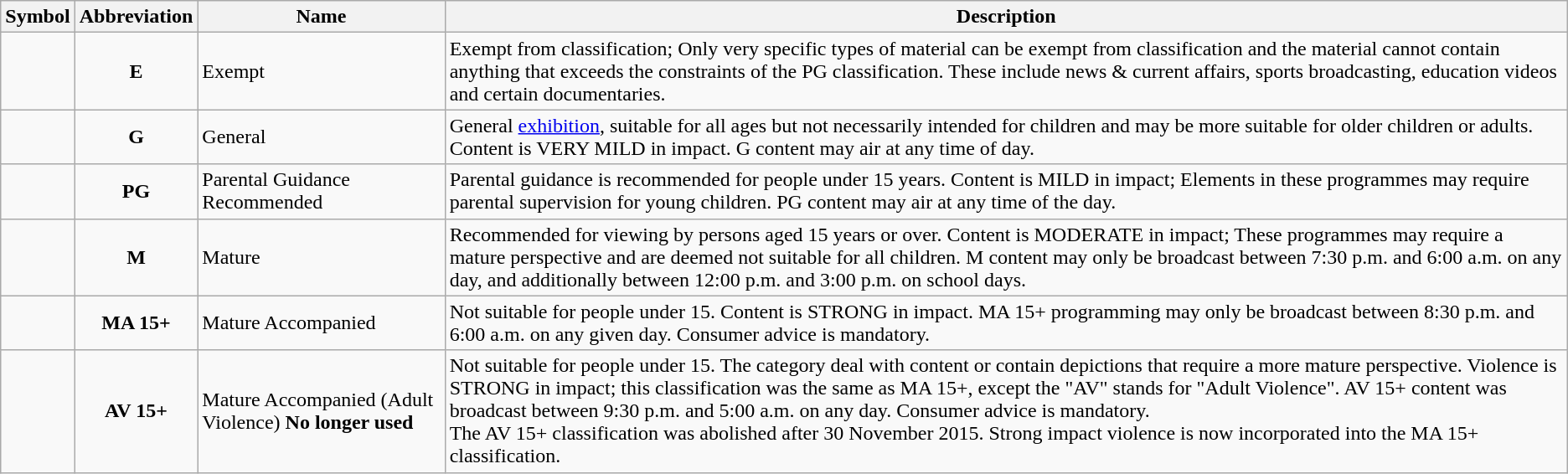<table class="wikitable">
<tr>
<th>Symbol</th>
<th>Abbreviation</th>
<th>Name</th>
<th>Description</th>
</tr>
<tr>
<td align="center"></td>
<td align="center"><strong>E</strong></td>
<td>Exempt</td>
<td>Exempt from classification; Only very specific types of material can be exempt from classification and the material cannot contain anything that exceeds the constraints of the PG classification. These include news & current affairs, sports broadcasting, education videos and certain documentaries.</td>
</tr>
<tr>
<td align="center"></td>
<td align="center"><strong>G</strong></td>
<td>General</td>
<td>General <a href='#'>exhibition</a>, suitable for all ages but not necessarily intended for children and may be more suitable for older children or adults. Content is VERY MILD in impact. G content may air at any time of day.</td>
</tr>
<tr>
<td align="center"></td>
<td align="center"><strong>PG</strong></td>
<td>Parental Guidance Recommended</td>
<td>Parental guidance is recommended for people under 15 years. Content is MILD in impact; Elements in these programmes may require parental supervision for young children. PG content may air at any time of the day.</td>
</tr>
<tr>
<td align="center"></td>
<td align="center"><strong>M</strong></td>
<td>Mature</td>
<td>Recommended for viewing by persons aged 15 years or over. Content is MODERATE in impact; These programmes may require a mature perspective and are deemed not suitable for all children. M content may only be broadcast between 7:30 p.m. and 6:00 a.m. on any day, and additionally between 12:00 p.m. and 3:00 p.m. on school days.</td>
</tr>
<tr>
<td align="center"></td>
<td align="center"><strong>MA 15+</strong></td>
<td>Mature Accompanied</td>
<td>Not suitable for people under 15. Content is STRONG in impact. MA 15+ programming may only be broadcast between 8:30 p.m. and 6:00 a.m. on any given day. Consumer advice is mandatory.</td>
</tr>
<tr>
<td align="center"></td>
<td align="center"><strong>AV 15+</strong></td>
<td>Mature Accompanied (Adult Violence) <strong>No longer used</strong></td>
<td>Not suitable for people under 15. The category deal with content or contain depictions that require a more mature perspective. Violence is STRONG in impact; this classification was the same as MA 15+, except the "AV" stands for "Adult Violence". AV 15+ content was broadcast between 9:30 p.m. and 5:00 a.m. on any day. Consumer advice is mandatory.<br>The AV 15+ classification was abolished after 30 November 2015. Strong impact violence is now incorporated into the MA 15+ classification.</td>
</tr>
</table>
